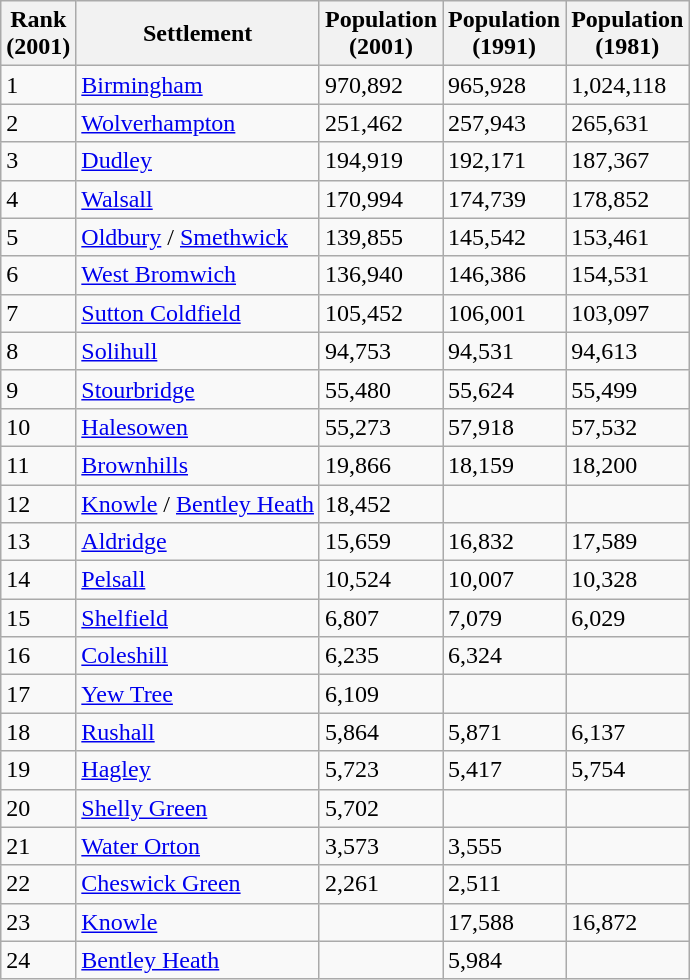<table class="wikitable sortable">
<tr>
<th>Rank<br>(2001)</th>
<th>Settlement</th>
<th>Population<br>(2001)</th>
<th>Population<br>(1991)</th>
<th>Population<br>(1981)</th>
</tr>
<tr>
<td>1</td>
<td><a href='#'>Birmingham</a></td>
<td>970,892</td>
<td>965,928</td>
<td>1,024,118</td>
</tr>
<tr>
<td>2</td>
<td><a href='#'>Wolverhampton</a></td>
<td>251,462</td>
<td>257,943</td>
<td>265,631</td>
</tr>
<tr>
<td>3</td>
<td><a href='#'>Dudley</a></td>
<td>194,919</td>
<td>192,171</td>
<td>187,367</td>
</tr>
<tr>
<td>4</td>
<td><a href='#'>Walsall</a></td>
<td>170,994</td>
<td>174,739</td>
<td>178,852</td>
</tr>
<tr>
<td>5</td>
<td><a href='#'>Oldbury</a> / <a href='#'>Smethwick</a></td>
<td>139,855</td>
<td>145,542</td>
<td>153,461</td>
</tr>
<tr>
<td>6</td>
<td><a href='#'>West Bromwich</a></td>
<td>136,940</td>
<td>146,386</td>
<td>154,531</td>
</tr>
<tr>
<td>7</td>
<td><a href='#'>Sutton Coldfield</a></td>
<td>105,452</td>
<td>106,001</td>
<td>103,097</td>
</tr>
<tr>
<td>8</td>
<td><a href='#'>Solihull</a></td>
<td>94,753</td>
<td>94,531</td>
<td>94,613</td>
</tr>
<tr>
<td>9</td>
<td><a href='#'>Stourbridge</a></td>
<td>55,480</td>
<td>55,624</td>
<td>55,499</td>
</tr>
<tr>
<td>10</td>
<td><a href='#'>Halesowen</a></td>
<td>55,273</td>
<td>57,918</td>
<td>57,532</td>
</tr>
<tr>
<td>11</td>
<td><a href='#'>Brownhills</a></td>
<td>19,866</td>
<td>18,159</td>
<td>18,200</td>
</tr>
<tr>
<td>12</td>
<td><a href='#'>Knowle</a> / <a href='#'>Bentley Heath</a></td>
<td>18,452</td>
<td></td>
<td></td>
</tr>
<tr>
<td>13</td>
<td><a href='#'>Aldridge</a></td>
<td>15,659</td>
<td>16,832</td>
<td>17,589</td>
</tr>
<tr>
<td>14</td>
<td><a href='#'>Pelsall</a></td>
<td>10,524</td>
<td>10,007</td>
<td>10,328</td>
</tr>
<tr>
<td>15</td>
<td><a href='#'>Shelfield</a></td>
<td>6,807</td>
<td>7,079</td>
<td>6,029</td>
</tr>
<tr>
<td>16</td>
<td><a href='#'>Coleshill</a></td>
<td>6,235</td>
<td>6,324</td>
<td></td>
</tr>
<tr>
<td>17</td>
<td><a href='#'>Yew Tree</a></td>
<td>6,109</td>
<td></td>
<td></td>
</tr>
<tr>
<td>18</td>
<td><a href='#'>Rushall</a></td>
<td>5,864</td>
<td>5,871</td>
<td>6,137</td>
</tr>
<tr>
<td>19</td>
<td><a href='#'>Hagley</a></td>
<td>5,723</td>
<td>5,417</td>
<td>5,754</td>
</tr>
<tr>
<td>20</td>
<td><a href='#'>Shelly Green</a></td>
<td>5,702</td>
<td></td>
<td></td>
</tr>
<tr>
<td>21</td>
<td><a href='#'>Water Orton</a></td>
<td>3,573</td>
<td>3,555</td>
<td></td>
</tr>
<tr>
<td>22</td>
<td><a href='#'>Cheswick Green</a></td>
<td>2,261</td>
<td>2,511</td>
<td></td>
</tr>
<tr>
<td>23</td>
<td><a href='#'>Knowle</a></td>
<td></td>
<td>17,588</td>
<td>16,872</td>
</tr>
<tr>
<td>24</td>
<td><a href='#'>Bentley Heath</a></td>
<td></td>
<td>5,984</td>
<td></td>
</tr>
</table>
